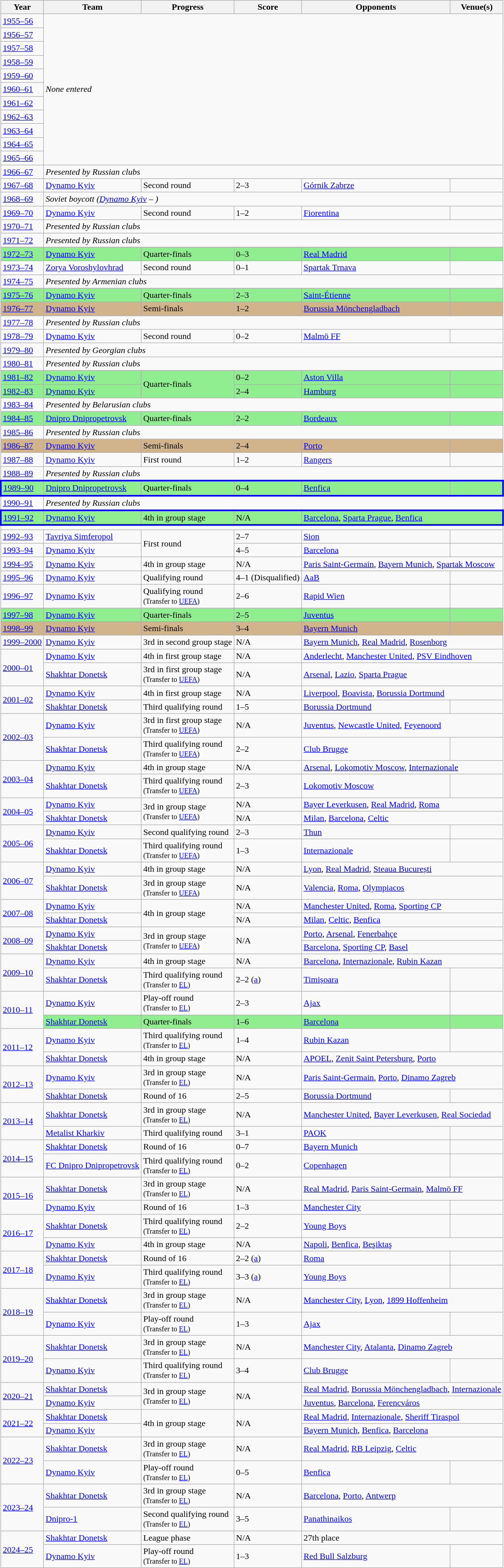<table class="wikitable Sortable">
<tr>
<th>Year</th>
<th>Team</th>
<th>Progress</th>
<th>Score</th>
<th>Opponents</th>
<th>Venue(s)</th>
</tr>
<tr>
<td><a href='#'>1955–56</a></td>
<td colspan=5 rowspan=11><em>None entered</em></td>
</tr>
<tr>
<td><a href='#'>1956–57</a></td>
</tr>
<tr>
<td><a href='#'>1957–58</a></td>
</tr>
<tr>
<td><a href='#'>1958–59</a></td>
</tr>
<tr>
<td><a href='#'>1959–60</a></td>
</tr>
<tr>
<td><a href='#'>1960–61</a></td>
</tr>
<tr>
<td><a href='#'>1961–62</a></td>
</tr>
<tr>
<td><a href='#'>1962–63</a></td>
</tr>
<tr>
<td><a href='#'>1963–64</a></td>
</tr>
<tr>
<td><a href='#'>1964–65</a></td>
</tr>
<tr>
<td><a href='#'>1965–66</a></td>
</tr>
<tr>
<td><a href='#'>1966–67</a></td>
<td colspan=5><em>Presented by Russian clubs </em></td>
</tr>
<tr>
<td><a href='#'>1967–68</a></td>
<td><a href='#'>Dynamo Kyiv</a></td>
<td>Second round</td>
<td>2–3</td>
<td> <a href='#'>Górnik Zabrze</a></td>
<td></td>
</tr>
<tr>
<td><a href='#'>1968–69</a></td>
<td colspan="5"><em>Soviet boycott (<a href='#'>Dynamo Kyiv</a> – )</em></td>
</tr>
<tr>
<td><a href='#'>1969–70</a></td>
<td><a href='#'>Dynamo Kyiv</a></td>
<td>Second round</td>
<td>1–2</td>
<td> <a href='#'>Fiorentina</a></td>
<td></td>
</tr>
<tr>
<td><a href='#'>1970–71</a></td>
<td colspan=5><em>Presented by Russian clubs </em></td>
</tr>
<tr>
<td><a href='#'>1971–72</a></td>
<td colspan=5><em>Presented by Russian clubs </em></td>
</tr>
<tr bgcolor=lightgreen>
<td><a href='#'>1972–73</a></td>
<td><a href='#'>Dynamo Kyiv</a></td>
<td>Quarter-finals</td>
<td>0–3</td>
<td> <a href='#'>Real Madrid</a></td>
<td></td>
</tr>
<tr>
<td><a href='#'>1973–74</a></td>
<td><a href='#'>Zorya Voroshylovhrad</a></td>
<td>Second round</td>
<td>0–1</td>
<td> <a href='#'>Spartak Trnava</a></td>
<td></td>
</tr>
<tr>
<td><a href='#'>1974–75</a></td>
<td colspan=5><em>Presented by Armenian clubs </em></td>
</tr>
<tr bgcolor=lightgreen>
<td><a href='#'>1975–76</a></td>
<td><a href='#'>Dynamo Kyiv</a></td>
<td>Quarter-finals</td>
<td>2–3 </td>
<td> <a href='#'>Saint-Étienne</a></td>
<td></td>
</tr>
<tr bgcolor=tan>
<td><a href='#'>1976–77</a></td>
<td><a href='#'>Dynamo Kyiv</a></td>
<td>Semi-finals</td>
<td>1–2</td>
<td> <a href='#'>Borussia Mönchengladbach</a></td>
<td></td>
</tr>
<tr>
<td><a href='#'>1977–78</a></td>
<td colspan=5><em>Presented by Russian clubs </em></td>
</tr>
<tr>
<td><a href='#'>1978–79</a></td>
<td><a href='#'>Dynamo Kyiv</a></td>
<td>Second round</td>
<td>0–2</td>
<td> <a href='#'>Malmö FF</a></td>
<td></td>
</tr>
<tr>
<td><a href='#'>1979–80</a></td>
<td colspan=5><em>Presented by Georgian clubs </em></td>
</tr>
<tr>
<td><a href='#'>1980–81</a></td>
<td colspan=5><em>Presented by Russian clubs </em></td>
</tr>
<tr bgcolor=lightgreen>
<td><a href='#'>1981–82</a></td>
<td><a href='#'>Dynamo Kyiv</a></td>
<td rowspan=2>Quarter-finals</td>
<td>0–2</td>
<td> <a href='#'>Aston Villa</a></td>
<td></td>
</tr>
<tr bgcolor=lightgreen>
<td><a href='#'>1982–83</a></td>
<td><a href='#'>Dynamo Kyiv</a></td>
<td>2–4</td>
<td> <a href='#'>Hamburg</a></td>
<td></td>
</tr>
<tr>
<td><a href='#'>1983–84</a></td>
<td colspan=5><em>Presented by Belarusian clubs </em></td>
</tr>
<tr bgcolor=lightgreen>
<td><a href='#'>1984–85</a></td>
<td><a href='#'>Dnipro Dnipropetrovsk</a></td>
<td>Quarter-finals</td>
<td>2–2 </td>
<td> <a href='#'>Bordeaux</a></td>
<td></td>
</tr>
<tr>
<td><a href='#'>1985–86</a></td>
<td colspan=5><em>Presented by Russian clubs </em></td>
</tr>
<tr bgcolor=tan>
<td><a href='#'>1986–87</a></td>
<td><a href='#'>Dynamo Kyiv</a></td>
<td>Semi-finals</td>
<td>2–4</td>
<td> <a href='#'>Porto</a></td>
<td></td>
</tr>
<tr>
<td><a href='#'>1987–88</a></td>
<td><a href='#'>Dynamo Kyiv</a></td>
<td>First round</td>
<td>1–2</td>
<td> <a href='#'>Rangers</a></td>
<td></td>
</tr>
<tr>
<td><a href='#'>1988–89</a></td>
<td colspan=5><em>Presented by Russian clubs </em></td>
</tr>
<tr style="border: 3px solid blue" bgcolor=lightgreen>
<td><a href='#'>1989–90</a></td>
<td><a href='#'>Dnipro Dnipropetrovsk</a></td>
<td>Quarter-finals</td>
<td>0–4</td>
<td> <a href='#'>Benfica</a></td>
<td></td>
</tr>
<tr>
<td><a href='#'>1990–91</a></td>
<td colspan=5><em>Presented by Russian clubs </em></td>
</tr>
<tr style="border: 3px solid blue" bgcolor=lightgreen>
<td><a href='#'>1991–92</a></td>
<td><a href='#'>Dynamo Kyiv</a></td>
<td>4th in group stage</td>
<td>N/A</td>
<td colspan=2> <a href='#'>Barcelona</a>,  <a href='#'>Sparta Prague</a>,  <a href='#'>Benfica</a></td>
</tr>
<tr>
<td colspan=6></td>
</tr>
<tr>
<td><a href='#'>1992–93</a></td>
<td><a href='#'>Tavriya Simferopol</a></td>
<td rowspan=2>First round</td>
<td>2–7</td>
<td> <a href='#'>Sion</a></td>
<td></td>
</tr>
<tr>
<td><a href='#'>1993–94</a></td>
<td><a href='#'>Dynamo Kyiv</a></td>
<td>4–5</td>
<td> <a href='#'>Barcelona</a></td>
<td></td>
</tr>
<tr>
<td><a href='#'>1994–95</a></td>
<td><a href='#'>Dynamo Kyiv</a></td>
<td>4th in group stage</td>
<td>N/A</td>
<td colspan=2> <a href='#'>Paris Saint-Germain</a>,  <a href='#'>Bayern Munich</a>,  <a href='#'>Spartak Moscow</a></td>
</tr>
<tr>
<td><a href='#'>1995–96</a></td>
<td><a href='#'>Dynamo Kyiv</a></td>
<td>Qualifying round</td>
<td>4–1 (Disqualified)</td>
<td> <a href='#'>AaB</a></td>
<td></td>
</tr>
<tr>
<td><a href='#'>1996–97</a></td>
<td><a href='#'>Dynamo Kyiv</a></td>
<td>Qualifying round<br><small>(Transfer to <a href='#'>UEFA</a>)</small></td>
<td>2–6</td>
<td> <a href='#'>Rapid Wien</a></td>
<td></td>
</tr>
<tr bgcolor=lightgreen>
<td><a href='#'>1997–98</a></td>
<td><a href='#'>Dynamo Kyiv</a></td>
<td>Quarter-finals</td>
<td>2–5</td>
<td> <a href='#'>Juventus</a></td>
<td></td>
</tr>
<tr bgcolor=tan>
<td><a href='#'>1998–99</a></td>
<td><a href='#'>Dynamo Kyiv</a></td>
<td>Semi-finals</td>
<td>3–4</td>
<td> <a href='#'>Bayern Munich</a></td>
<td></td>
</tr>
<tr>
<td><a href='#'>1999–2000</a></td>
<td><a href='#'>Dynamo Kyiv</a></td>
<td>3rd in second group stage</td>
<td>N/A</td>
<td colspan=2> <a href='#'>Bayern Munich</a>,  <a href='#'>Real Madrid</a>,  <a href='#'>Rosenborg</a></td>
</tr>
<tr>
<td rowspan=2><a href='#'>2000–01</a></td>
<td><a href='#'>Dynamo Kyiv</a></td>
<td>4th in first group stage</td>
<td>N/A</td>
<td colspan=2> <a href='#'>Anderlecht</a>,  <a href='#'>Manchester United</a>,  <a href='#'>PSV Eindhoven</a></td>
</tr>
<tr>
<td><a href='#'>Shakhtar Donetsk</a></td>
<td>3rd in first group stage<br><small>(Transfer to <a href='#'>UEFA</a>)</small></td>
<td>N/A</td>
<td colspan=2> <a href='#'>Arsenal</a>,  <a href='#'>Lazio</a>,  <a href='#'>Sparta Prague</a></td>
</tr>
<tr>
<td rowspan=2><a href='#'>2001–02</a></td>
<td><a href='#'>Dynamo Kyiv</a></td>
<td>4th in first group stage</td>
<td>N/A</td>
<td colspan=2> <a href='#'>Liverpool</a>,  <a href='#'>Boavista</a>,  <a href='#'>Borussia Dortmund</a></td>
</tr>
<tr>
<td><a href='#'>Shakhtar Donetsk</a></td>
<td>Third qualifying round</td>
<td>1–5</td>
<td> <a href='#'>Borussia Dortmund</a></td>
<td></td>
</tr>
<tr>
<td rowspan=2><a href='#'>2002–03</a></td>
<td><a href='#'>Dynamo Kyiv</a></td>
<td>3rd in first group stage<br><small>(Transfer to <a href='#'>UEFA</a>)</small></td>
<td>N/A</td>
<td colspan=2> <a href='#'>Juventus</a>,  <a href='#'>Newcastle United</a>,  <a href='#'>Feyenoord</a></td>
</tr>
<tr>
<td><a href='#'>Shakhtar Donetsk</a></td>
<td>Third qualifying round<br><small>(Transfer to <a href='#'>UEFA</a>)</small></td>
<td>2–2 </td>
<td> <a href='#'>Club Brugge</a></td>
<td></td>
</tr>
<tr>
<td rowspan=2><a href='#'>2003–04</a></td>
<td><a href='#'>Dynamo Kyiv</a></td>
<td>4th in group stage</td>
<td>N/A</td>
<td colspan=2> <a href='#'>Arsenal</a>,  <a href='#'>Lokomotiv Moscow</a>,  <a href='#'>Internazionale</a></td>
</tr>
<tr>
<td><a href='#'>Shakhtar Donetsk</a></td>
<td>Third qualifying round<br><small>(Transfer to <a href='#'>UEFA</a>)</small></td>
<td>2–3</td>
<td> <a href='#'>Lokomotiv Moscow</a></td>
<td></td>
</tr>
<tr>
<td rowspan=2><a href='#'>2004–05</a></td>
<td><a href='#'>Dynamo Kyiv</a></td>
<td rowspan=2>3rd in group stage<br><small>(Transfer to <a href='#'>UEFA</a>)</small></td>
<td>N/A</td>
<td colspan=2> <a href='#'>Bayer Leverkusen</a>,  <a href='#'>Real Madrid</a>,  <a href='#'>Roma</a></td>
</tr>
<tr>
<td><a href='#'>Shakhtar Donetsk</a></td>
<td>N/A</td>
<td colspan=2> <a href='#'>Milan</a>,  <a href='#'>Barcelona</a>,  <a href='#'>Celtic</a></td>
</tr>
<tr>
<td rowspan=2><a href='#'>2005–06</a></td>
<td><a href='#'>Dynamo Kyiv</a></td>
<td>Second qualifying round</td>
<td>2–3</td>
<td> <a href='#'>Thun</a></td>
<td></td>
</tr>
<tr>
<td><a href='#'>Shakhtar Donetsk</a></td>
<td>Third qualifying round<br><small>(Transfer to <a href='#'>UEFA</a>)</small></td>
<td>1–3</td>
<td> <a href='#'>Internazionale</a></td>
<td></td>
</tr>
<tr>
<td rowspan=2><a href='#'>2006–07</a></td>
<td><a href='#'>Dynamo Kyiv</a></td>
<td>4th in group stage</td>
<td>N/A</td>
<td colspan=2> <a href='#'>Lyon</a>,  <a href='#'>Real Madrid</a>,  <a href='#'>Steaua București</a></td>
</tr>
<tr>
<td><a href='#'>Shakhtar Donetsk</a></td>
<td>3rd in group stage<br><small>(Transfer to <a href='#'>UEFA</a>)</small></td>
<td>N/A</td>
<td colspan=2> <a href='#'>Valencia</a>,  <a href='#'>Roma</a>,  <a href='#'>Olympiacos</a></td>
</tr>
<tr>
<td rowspan=2><a href='#'>2007–08</a></td>
<td><a href='#'>Dynamo Kyiv</a></td>
<td rowspan=2>4th in group stage</td>
<td>N/A</td>
<td colspan=2> <a href='#'>Manchester United</a>,  <a href='#'>Roma</a>,  <a href='#'>Sporting CP</a></td>
</tr>
<tr>
<td><a href='#'>Shakhtar Donetsk</a></td>
<td>N/A</td>
<td colspan=2> <a href='#'>Milan</a>,  <a href='#'>Celtic</a>,  <a href='#'>Benfica</a></td>
</tr>
<tr>
<td rowspan=2><a href='#'>2008–09</a></td>
<td><a href='#'>Dynamo Kyiv</a></td>
<td rowspan=2>3rd in group stage<br><small>(Transfer to <a href='#'>UEFA</a>)</small></td>
<td rowspan=2>N/A</td>
<td colspan=2> <a href='#'>Porto</a>,  <a href='#'>Arsenal</a>,  <a href='#'>Fenerbahçe</a></td>
</tr>
<tr>
<td><a href='#'>Shakhtar Donetsk</a></td>
<td colspan=2> <a href='#'>Barcelona</a>,  <a href='#'>Sporting CP</a>,  <a href='#'>Basel</a></td>
</tr>
<tr>
<td rowspan=2><a href='#'>2009–10</a></td>
<td><a href='#'>Dynamo Kyiv</a></td>
<td>4th in group stage</td>
<td>N/A</td>
<td colspan=2> <a href='#'>Barcelona</a>,  <a href='#'>Internazionale</a>,  <a href='#'>Rubin Kazan</a></td>
</tr>
<tr>
<td><a href='#'>Shakhtar Donetsk</a></td>
<td>Third qualifying round<br><small>(Transfer to <a href='#'>EL</a>)</small></td>
<td>2–2 (<a href='#'>a</a>)</td>
<td> <a href='#'>Timișoara</a></td>
<td></td>
</tr>
<tr>
<td rowspan=2><a href='#'>2010–11</a></td>
<td><a href='#'>Dynamo Kyiv</a></td>
<td>Play-off round<br><small>(Transfer to <a href='#'>EL</a>)</small></td>
<td>2–3</td>
<td> <a href='#'>Ajax</a></td>
<td></td>
</tr>
<tr bgcolor=lightgreen>
<td><a href='#'>Shakhtar Donetsk</a></td>
<td>Quarter-finals</td>
<td>1–6</td>
<td> <a href='#'>Barcelona</a></td>
<td></td>
</tr>
<tr>
<td rowspan=2><a href='#'>2011–12</a></td>
<td><a href='#'>Dynamo Kyiv</a></td>
<td>Third qualifying round<br><small>(Transfer to <a href='#'>EL</a>)</small></td>
<td>1–4</td>
<td> <a href='#'>Rubin Kazan</a></td>
<td></td>
</tr>
<tr>
<td><a href='#'>Shakhtar Donetsk</a></td>
<td>4th in group stage</td>
<td>N/A</td>
<td colspan=2> <a href='#'>APOEL</a>,  <a href='#'>Zenit Saint Petersburg</a>,  <a href='#'>Porto</a></td>
</tr>
<tr>
<td rowspan=2><a href='#'>2012–13</a></td>
<td><a href='#'>Dynamo Kyiv</a></td>
<td>3rd in group stage<br><small>(Transfer to <a href='#'>EL</a>)</small></td>
<td>N/A</td>
<td colspan=2> <a href='#'>Paris Saint-Germain</a>,  <a href='#'>Porto</a>,  <a href='#'>Dinamo Zagreb</a></td>
</tr>
<tr>
<td><a href='#'>Shakhtar Donetsk</a></td>
<td>Round of 16</td>
<td>2–5</td>
<td> <a href='#'>Borussia Dortmund</a></td>
<td></td>
</tr>
<tr>
<td rowspan=2><a href='#'>2013–14</a></td>
<td><a href='#'>Shakhtar Donetsk</a></td>
<td>3rd in group stage<br><small>(Transfer to <a href='#'>EL</a>)</small></td>
<td>N/A</td>
<td colspan=2> <a href='#'>Manchester United</a>,  <a href='#'>Bayer Leverkusen</a>,  <a href='#'>Real Sociedad</a></td>
</tr>
<tr>
<td><a href='#'>Metalist Kharkiv</a></td>
<td>Third qualifying round</td>
<td>3–1<br></td>
<td> <a href='#'>PAOK</a></td>
<td></td>
</tr>
<tr>
<td rowspan=2><a href='#'>2014–15</a></td>
<td><a href='#'>Shakhtar Donetsk</a></td>
<td>Round of 16</td>
<td>0–7</td>
<td> <a href='#'>Bayern Munich</a></td>
<td></td>
</tr>
<tr>
<td><a href='#'>FC Dnipro Dnipropetrovsk</a></td>
<td>Third qualifying round<br><small>(Transfer to <a href='#'>EL</a>)</small></td>
<td>0–2</td>
<td> <a href='#'>Copenhagen</a></td>
<td></td>
</tr>
<tr>
<td rowspan=2><a href='#'>2015–16</a></td>
<td><a href='#'>Shakhtar Donetsk</a></td>
<td>3rd in group stage<br><small>(Transfer to <a href='#'>EL</a>)</small></td>
<td>N/A</td>
<td colspan=2> <a href='#'>Real Madrid</a>,  <a href='#'>Paris Saint-Germain</a>,  <a href='#'>Malmö FF</a></td>
</tr>
<tr>
<td><a href='#'>Dynamo Kyiv</a></td>
<td>Round of 16</td>
<td>1–3</td>
<td> <a href='#'>Manchester City</a></td>
<td></td>
</tr>
<tr>
<td rowspan=2><a href='#'>2016–17</a></td>
<td><a href='#'>Shakhtar Donetsk</a></td>
<td>Third qualifying round<br><small>(Transfer to <a href='#'>EL</a>)</small></td>
<td>2–2 </td>
<td> <a href='#'>Young Boys</a></td>
<td></td>
</tr>
<tr>
<td><a href='#'>Dynamo Kyiv</a></td>
<td>4th in group stage</td>
<td>N/A</td>
<td colspan=2> <a href='#'>Napoli</a>,  <a href='#'>Benfica</a>,  <a href='#'>Beşiktaş</a></td>
</tr>
<tr>
<td rowspan=2><a href='#'>2017–18</a></td>
<td><a href='#'>Shakhtar Donetsk</a></td>
<td>Round of 16</td>
<td>2–2 (<a href='#'>a</a>)</td>
<td> <a href='#'>Roma</a></td>
<td></td>
</tr>
<tr>
<td><a href='#'>Dynamo Kyiv</a></td>
<td>Third qualifying round<br><small>(Transfer to <a href='#'>EL</a>)</small></td>
<td>3–3 (<a href='#'>a</a>)</td>
<td> <a href='#'>Young Boys</a></td>
<td></td>
</tr>
<tr>
<td rowspan=2><a href='#'>2018–19</a></td>
<td><a href='#'>Shakhtar Donetsk</a></td>
<td>3rd in group stage<br><small>(Transfer to <a href='#'>EL</a>)</small></td>
<td>N/A</td>
<td colspan=2> <a href='#'>Manchester City</a>,  <a href='#'>Lyon</a>,  <a href='#'>1899 Hoffenheim</a></td>
</tr>
<tr>
<td><a href='#'>Dynamo Kyiv</a></td>
<td>Play-off round<br><small>(Transfer to <a href='#'>EL</a>)</small></td>
<td>1–3</td>
<td> <a href='#'>Ajax</a></td>
<td></td>
</tr>
<tr>
<td rowspan=2><a href='#'>2019–20</a></td>
<td><a href='#'>Shakhtar Donetsk</a></td>
<td>3rd in group stage<br><small>(Transfer to <a href='#'>EL</a>)</small></td>
<td>N/A</td>
<td colspan=2> <a href='#'>Manchester City</a>,  <a href='#'>Atalanta</a>,  <a href='#'>Dinamo Zagreb</a></td>
</tr>
<tr>
<td><a href='#'>Dynamo Kyiv</a></td>
<td>Third qualifying round<br><small>(Transfer to <a href='#'>EL</a>)</small></td>
<td>3–4</td>
<td> <a href='#'>Club Brugge</a></td>
<td></td>
</tr>
<tr>
<td rowspan=2><a href='#'>2020–21</a></td>
<td><a href='#'>Shakhtar Donetsk</a></td>
<td rowspan=2>3rd in group stage<br><small>(Transfer to <a href='#'>EL</a>)</small></td>
<td rowspan=2>N/A</td>
<td colspan=2> <a href='#'>Real Madrid</a>,  <a href='#'>Borussia Mönchengladbach</a>,  <a href='#'>Internazionale</a></td>
</tr>
<tr>
<td><a href='#'>Dynamo Kyiv</a></td>
<td colspan=2> <a href='#'>Juventus</a>,  <a href='#'>Barcelona</a>,  <a href='#'>Ferencváros</a></td>
</tr>
<tr>
<td rowspan=2><a href='#'>2021–22</a></td>
<td><a href='#'>Shakhtar Donetsk</a></td>
<td rowspan=2>4th in group stage</td>
<td rowspan=2>N/A</td>
<td colspan=2> <a href='#'>Real Madrid</a>,  <a href='#'>Internazionale</a>,  <a href='#'>Sheriff Tiraspol</a></td>
</tr>
<tr>
<td><a href='#'>Dynamo Kyiv</a></td>
<td colspan=2> <a href='#'>Bayern Munich</a>,  <a href='#'>Benfica</a>,  <a href='#'>Barcelona</a></td>
</tr>
<tr>
<td rowspan=2><a href='#'>2022–23</a></td>
<td><a href='#'>Shakhtar Donetsk</a></td>
<td>3rd in group stage<br><small>(Transfer to <a href='#'>EL</a>)</small></td>
<td>N/A</td>
<td colspan=2> <a href='#'>Real Madrid</a>,  <a href='#'>RB Leipzig</a>,  <a href='#'>Celtic</a></td>
</tr>
<tr>
<td><a href='#'>Dynamo Kyiv</a></td>
<td>Play-off round<br><small>(Transfer to <a href='#'>EL</a>)</small></td>
<td>0–5</td>
<td> <a href='#'>Benfica</a></td>
<td></td>
</tr>
<tr>
<td rowspan=2><a href='#'>2023–24</a></td>
<td><a href='#'>Shakhtar Donetsk</a></td>
<td>3rd in group stage<br><small>(Transfer to <a href='#'>EL</a>)</small></td>
<td>N/A</td>
<td colspan=2> <a href='#'>Barcelona</a>,  <a href='#'>Porto</a>,  <a href='#'>Antwerp</a></td>
</tr>
<tr>
<td><a href='#'>Dnipro-1</a></td>
<td>Second qualifying round<br><small>(Transfer to <a href='#'>EL</a>)</small></td>
<td>3–5</td>
<td> <a href='#'>Panathinaikos</a></td>
<td></td>
</tr>
<tr>
<td rowspan=2><a href='#'>2024–25</a></td>
<td><a href='#'>Shakhtar Donetsk</a></td>
<td>League phase</td>
<td>N/A</td>
<td colspan=2>27th place</td>
</tr>
<tr>
<td><a href='#'>Dynamo Kyiv</a></td>
<td>Play-off round<br><small>(Transfer to <a href='#'>EL</a>)</small></td>
<td>1–3</td>
<td> <a href='#'>Red Bull Salzburg</a></td>
<td></td>
</tr>
</table>
